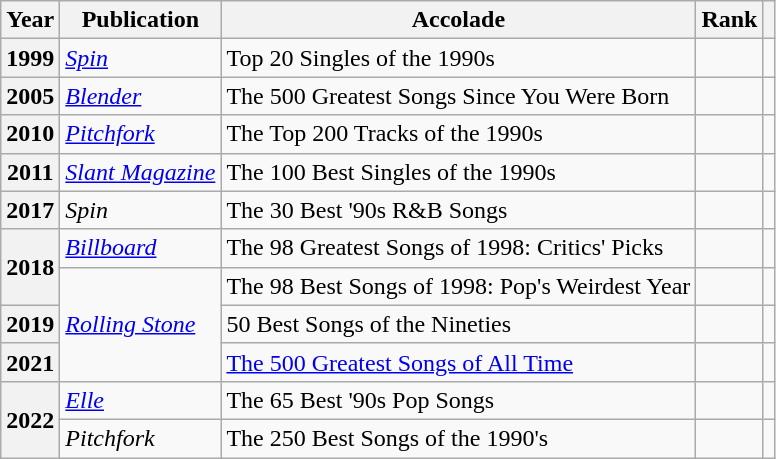<table class="wikitable sortable plainrowheaders">
<tr>
<th scope="col">Year</th>
<th scope="col">Publication</th>
<th scope="col">Accolade</th>
<th scope="col">Rank</th>
<th scope="col"></th>
</tr>
<tr>
<th scope="row">1999</th>
<td><em><a href='#'>Spin</a></em></td>
<td>Top 20 Singles of the 1990s</td>
<td></td>
<td></td>
</tr>
<tr>
<th scope="row">2005</th>
<td><em><a href='#'>Blender</a></em></td>
<td>The 500 Greatest Songs Since You Were Born</td>
<td></td>
<td></td>
</tr>
<tr>
<th scope="row">2010</th>
<td><em><a href='#'>Pitchfork</a></em></td>
<td>The Top 200 Tracks of the 1990s</td>
<td></td>
<td></td>
</tr>
<tr>
<th scope="row">2011</th>
<td><em><a href='#'>Slant Magazine</a></em></td>
<td>The 100 Best Singles of the 1990s</td>
<td></td>
<td></td>
</tr>
<tr>
<th scope="row">2017</th>
<td><em>Spin</em></td>
<td>The 30 Best '90s R&B Songs</td>
<td></td>
<td></td>
</tr>
<tr>
<th scope="row" rowspan="2">2018</th>
<td><em><a href='#'>Billboard</a></em></td>
<td>The 98 Greatest Songs of 1998: Critics' Picks</td>
<td></td>
<td></td>
</tr>
<tr>
<td rowspan="3"><em><a href='#'>Rolling Stone</a></em></td>
<td>The 98 Best Songs of 1998: Pop's Weirdest Year</td>
<td></td>
<td></td>
</tr>
<tr>
<th scope="row">2019</th>
<td>50 Best Songs of the Nineties</td>
<td></td>
<td></td>
</tr>
<tr>
<th scope="row">2021</th>
<td><a href='#'>The 500 Greatest Songs of All Time</a></td>
<td></td>
<td></td>
</tr>
<tr>
<th scope="row" rowspan="2">2022</th>
<td><em><a href='#'>Elle</a></em></td>
<td>The 65 Best '90s Pop Songs</td>
<td></td>
<td></td>
</tr>
<tr>
<td><em>Pitchfork</em></td>
<td>The 250 Best Songs of the 1990's</td>
<td></td>
<td></td>
</tr>
</table>
